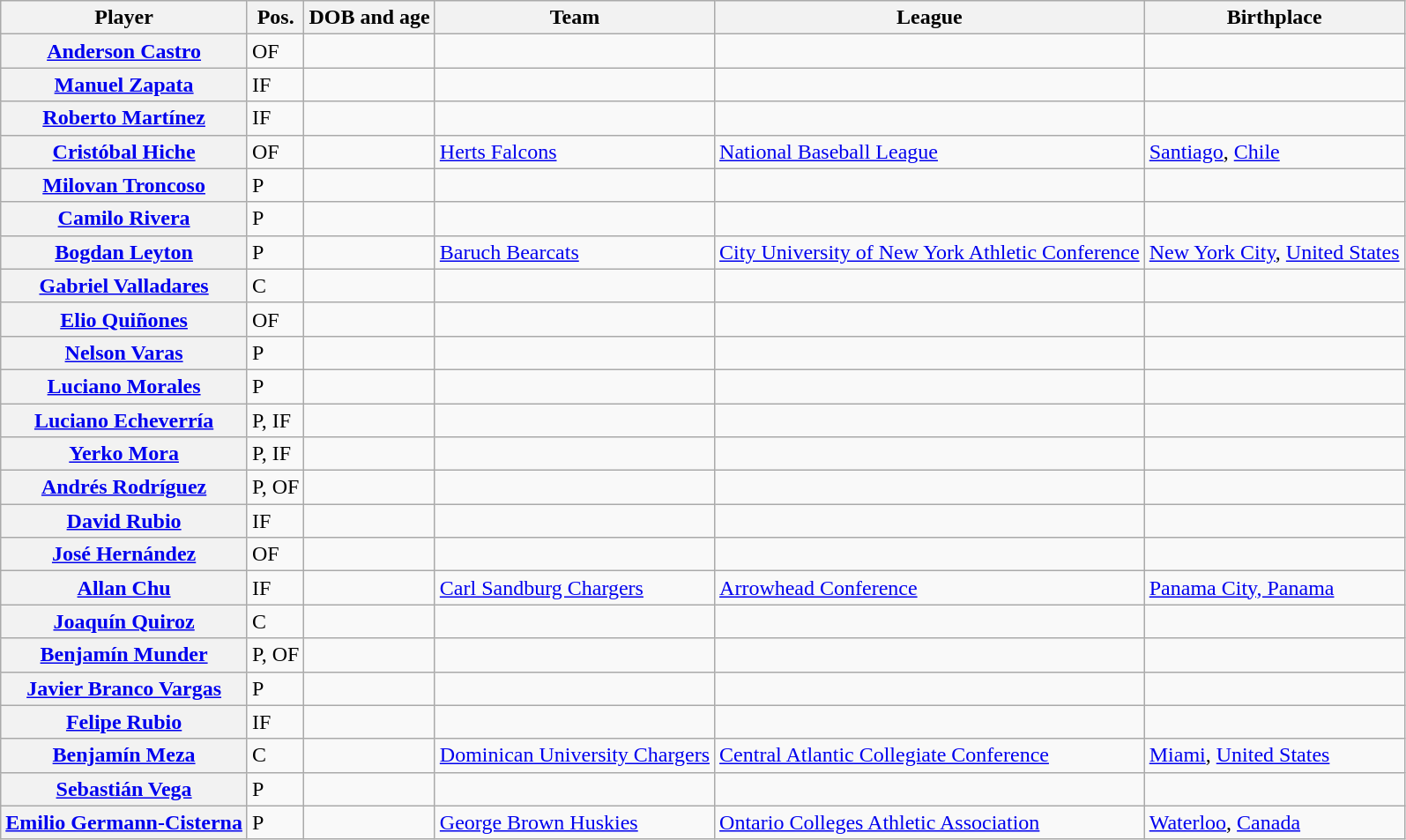<table class="wikitable sortable plainrowheaders">
<tr>
<th scope="col">Player</th>
<th scope="col">Pos.</th>
<th scope="col">DOB and age</th>
<th scope="col">Team</th>
<th scope="col">League</th>
<th scope="col">Birthplace</th>
</tr>
<tr>
<th scope="row"><a href='#'>Anderson Castro</a></th>
<td>OF</td>
<td></td>
<td></td>
<td></td>
<td></td>
</tr>
<tr>
<th scope="row"><a href='#'>Manuel Zapata</a></th>
<td>IF</td>
<td></td>
<td></td>
<td></td>
<td></td>
</tr>
<tr>
<th scope="row"><a href='#'>Roberto Martínez</a></th>
<td>IF</td>
<td></td>
<td></td>
<td></td>
<td></td>
</tr>
<tr>
<th scope="row"><a href='#'>Cristóbal Hiche</a></th>
<td>OF</td>
<td></td>
<td> <a href='#'>Herts Falcons</a></td>
<td><a href='#'>National Baseball League</a></td>
<td><a href='#'>Santiago</a>, <a href='#'>Chile</a></td>
</tr>
<tr>
<th scope="row"><a href='#'>Milovan Troncoso</a></th>
<td>P</td>
<td></td>
<td></td>
<td></td>
<td></td>
</tr>
<tr>
<th scope="row"><a href='#'>Camilo Rivera</a></th>
<td>P</td>
<td></td>
<td></td>
<td></td>
<td></td>
</tr>
<tr>
<th scope="row"><a href='#'>Bogdan Leyton</a></th>
<td>P</td>
<td></td>
<td> <a href='#'>Baruch Bearcats</a></td>
<td><a href='#'>City University of New York Athletic Conference</a></td>
<td><a href='#'>New York City</a>, <a href='#'>United States</a></td>
</tr>
<tr>
<th scope="row"><a href='#'>Gabriel Valladares</a></th>
<td>C</td>
<td></td>
<td></td>
<td></td>
<td></td>
</tr>
<tr>
<th scope="row"><a href='#'>Elio Quiñones</a></th>
<td>OF</td>
<td></td>
<td></td>
<td></td>
<td></td>
</tr>
<tr>
<th scope="row"><a href='#'>Nelson Varas</a></th>
<td>P</td>
<td></td>
<td></td>
<td></td>
<td></td>
</tr>
<tr>
<th scope="row"><a href='#'>Luciano Morales</a></th>
<td>P</td>
<td></td>
<td></td>
<td></td>
<td></td>
</tr>
<tr>
<th scope="row"><a href='#'>Luciano Echeverría</a></th>
<td>P, IF</td>
<td></td>
<td></td>
<td></td>
<td></td>
</tr>
<tr>
<th scope="row"><a href='#'>Yerko Mora</a></th>
<td>P, IF</td>
<td></td>
<td></td>
<td></td>
<td></td>
</tr>
<tr>
<th scope="row"><a href='#'>Andrés Rodríguez</a></th>
<td>P, OF</td>
<td></td>
<td></td>
<td></td>
<td></td>
</tr>
<tr>
<th scope="row"><a href='#'>David Rubio</a></th>
<td>IF</td>
<td></td>
<td></td>
<td></td>
<td></td>
</tr>
<tr>
<th scope="row"><a href='#'>José Hernández</a></th>
<td>OF</td>
<td></td>
<td></td>
<td></td>
<td></td>
</tr>
<tr>
<th scope="row"><a href='#'>Allan Chu</a></th>
<td>IF</td>
<td></td>
<td> <a href='#'>Carl Sandburg Chargers</a></td>
<td><a href='#'>Arrowhead Conference</a></td>
<td><a href='#'>Panama City, Panama</a></td>
</tr>
<tr>
<th scope="row"><a href='#'>Joaquín Quiroz</a></th>
<td>C</td>
<td></td>
<td></td>
<td></td>
<td></td>
</tr>
<tr>
<th scope="row"><a href='#'>Benjamín Munder</a></th>
<td>P, OF</td>
<td></td>
<td></td>
<td></td>
<td></td>
</tr>
<tr>
<th scope="row"><a href='#'>Javier Branco Vargas</a></th>
<td>P</td>
<td></td>
<td></td>
<td></td>
<td></td>
</tr>
<tr>
<th scope="row"><a href='#'>Felipe Rubio</a></th>
<td>IF</td>
<td></td>
<td></td>
<td></td>
<td></td>
</tr>
<tr>
<th scope="row"><a href='#'>Benjamín Meza</a></th>
<td>C</td>
<td></td>
<td> <a href='#'>Dominican University Chargers</a></td>
<td><a href='#'>Central Atlantic Collegiate Conference</a></td>
<td><a href='#'>Miami</a>, <a href='#'>United States</a></td>
</tr>
<tr>
<th scope="row"><a href='#'>Sebastián Vega</a></th>
<td>P</td>
<td></td>
<td></td>
<td></td>
<td></td>
</tr>
<tr>
<th scope="row"><a href='#'>Emilio Germann-Cisterna</a></th>
<td>P</td>
<td></td>
<td> <a href='#'>George Brown Huskies</a></td>
<td><a href='#'>Ontario Colleges Athletic Association</a></td>
<td><a href='#'>Waterloo</a>, <a href='#'>Canada</a></td>
</tr>
</table>
